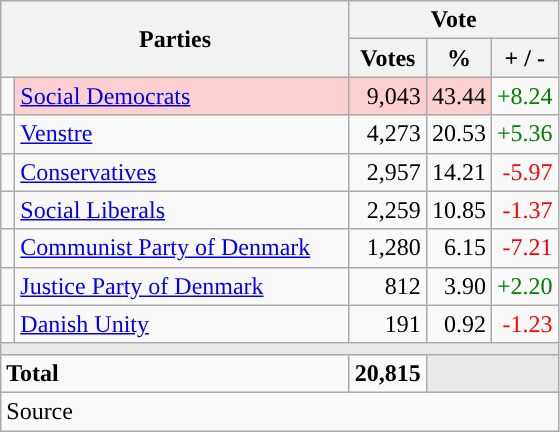<table class="wikitable" style="text-align:right;">
<tr>
<th style="text-align:centre;" rowspan="2" colspan="2" width="225">Parties</th>
<th colspan="3">Vote</th>
</tr>
<tr>
<th width="15">Votes</th>
<th width="15">%</th>
<th width="15">+ / -</th>
</tr>
<tr>
<td width="2" style="color:inherit;background:"></td>
<td bgcolor=#fbd0ce  align="left"><a href='#'>Social Democrats</a></td>
<td bgcolor=#fbd0ce>9,043</td>
<td bgcolor=#fbd0ce>43.44</td>
<td style=color:green;>+8.24</td>
</tr>
<tr>
<td width="2" style="color:inherit;background:"></td>
<td align="left"><a href='#'>Venstre</a></td>
<td>4,273</td>
<td>20.53</td>
<td style=color:green;>+5.36</td>
</tr>
<tr>
<td width="2" style="color:inherit;background:"></td>
<td align="left"><a href='#'>Conservatives</a></td>
<td>2,957</td>
<td>14.21</td>
<td style=color:red;>-5.97</td>
</tr>
<tr>
<td width="2" style="color:inherit;background:"></td>
<td align="left"><a href='#'>Social Liberals</a></td>
<td>2,259</td>
<td>10.85</td>
<td style=color:red;>-1.37</td>
</tr>
<tr>
<td width="2" style="color:inherit;background:"></td>
<td align="left"><a href='#'>Communist Party of Denmark</a></td>
<td>1,280</td>
<td>6.15</td>
<td style=color:red;>-7.21</td>
</tr>
<tr>
<td width="2" style="color:inherit;background:"></td>
<td align="left"><a href='#'>Justice Party of Denmark</a></td>
<td>812</td>
<td>3.90</td>
<td style=color:green;>+2.20</td>
</tr>
<tr>
<td width="2" style="color:inherit;background:"></td>
<td align="left"><a href='#'>Danish Unity</a></td>
<td>191</td>
<td>0.92</td>
<td style=color:red;>-1.23</td>
</tr>
<tr>
<td colspan="7" bgcolor="#E9E9E9"></td>
</tr>
<tr>
<td align="left" colspan="2"><strong>Total</strong></td>
<td><strong>20,815</strong></td>
<td bgcolor="#E9E9E9" colspan="2"></td>
</tr>
<tr>
<td align="left" colspan="6">Source</td>
</tr>
</table>
